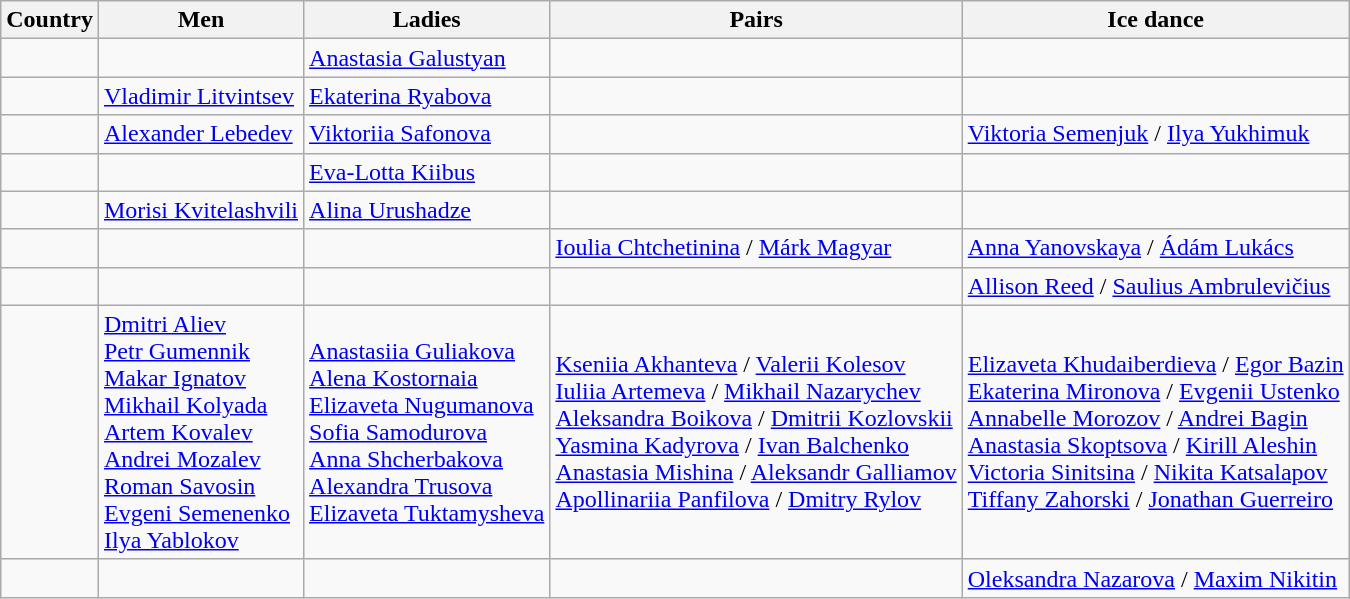<table class="wikitable">
<tr>
<th>Country</th>
<th>Men</th>
<th>Ladies</th>
<th>Pairs</th>
<th>Ice dance</th>
</tr>
<tr>
<td></td>
<td></td>
<td><a href='#'>Anastasia Galustyan</a></td>
<td></td>
<td></td>
</tr>
<tr>
<td></td>
<td><a href='#'>Vladimir Litvintsev</a></td>
<td><a href='#'>Ekaterina Ryabova</a></td>
<td></td>
<td></td>
</tr>
<tr>
<td></td>
<td><a href='#'>Alexander Lebedev</a></td>
<td><a href='#'>Viktoriia Safonova</a></td>
<td></td>
<td><a href='#'>Viktoria Semenjuk</a> / <a href='#'>Ilya Yukhimuk</a></td>
</tr>
<tr>
<td></td>
<td></td>
<td><a href='#'>Eva-Lotta Kiibus</a></td>
<td></td>
<td></td>
</tr>
<tr>
<td></td>
<td><a href='#'>Morisi Kvitelashvili</a></td>
<td><a href='#'>Alina Urushadze</a></td>
<td></td>
<td></td>
</tr>
<tr>
<td></td>
<td></td>
<td></td>
<td><a href='#'>Ioulia Chtchetinina</a> / <a href='#'>Márk Magyar</a></td>
<td><a href='#'>Anna Yanovskaya</a> / <a href='#'>Ádám Lukács</a></td>
</tr>
<tr>
<td></td>
<td></td>
<td></td>
<td></td>
<td><a href='#'>Allison Reed</a> / <a href='#'>Saulius Ambrulevičius</a></td>
</tr>
<tr>
<td></td>
<td><a href='#'>Dmitri Aliev</a><br><a href='#'>Petr Gumennik</a><br><a href='#'>Makar Ignatov</a><br><a href='#'>Mikhail Kolyada</a><br><a href='#'>Artem Kovalev</a><br><a href='#'>Andrei Mozalev</a><br><a href='#'>Roman Savosin</a><br><a href='#'>Evgeni Semenenko</a><br><a href='#'>Ilya Yablokov</a></td>
<td><a href='#'>Anastasiia Guliakova</a><br><a href='#'>Alena Kostornaia</a><br><a href='#'>Elizaveta Nugumanova</a><br><a href='#'>Sofia Samodurova</a><br><a href='#'>Anna Shcherbakova</a><br><a href='#'>Alexandra Trusova</a><br><a href='#'>Elizaveta Tuktamysheva</a></td>
<td><a href='#'>Kseniia Akhanteva</a> / <a href='#'>Valerii Kolesov</a><br><a href='#'>Iuliia Artemeva</a> / <a href='#'>Mikhail Nazarychev</a><br><a href='#'>Aleksandra Boikova</a> / <a href='#'>Dmitrii Kozlovskii</a><br><a href='#'>Yasmina Kadyrova</a> / <a href='#'>Ivan Balchenko</a><br><a href='#'>Anastasia Mishina</a> / <a href='#'>Aleksandr Galliamov</a><br><a href='#'>Apollinariia Panfilova</a> / <a href='#'>Dmitry Rylov</a></td>
<td><a href='#'>Elizaveta Khudaiberdieva</a> / <a href='#'>Egor Bazin</a><br><a href='#'>Ekaterina Mironova</a> / <a href='#'>Evgenii Ustenko</a><br><a href='#'>Annabelle Morozov</a> / <a href='#'>Andrei Bagin</a><br><a href='#'>Anastasia Skoptsova</a> / <a href='#'>Kirill Aleshin</a><br><a href='#'>Victoria Sinitsina</a> / <a href='#'>Nikita Katsalapov</a><br><a href='#'>Tiffany Zahorski</a> / <a href='#'>Jonathan Guerreiro</a></td>
</tr>
<tr>
<td></td>
<td></td>
<td></td>
<td></td>
<td><a href='#'>Oleksandra Nazarova</a> / <a href='#'>Maxim Nikitin</a></td>
</tr>
</table>
